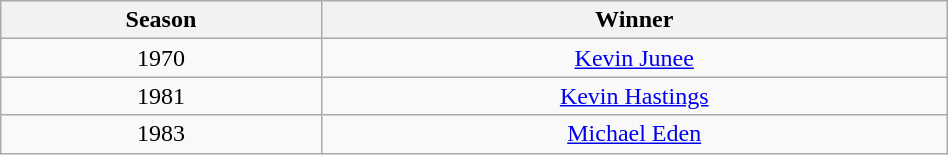<table class="wikitable" width="50%" style="text-align: center;">
<tr>
<th>Season</th>
<th>Winner</th>
</tr>
<tr>
<td>1970</td>
<td><a href='#'>Kevin Junee</a></td>
</tr>
<tr>
<td>1981</td>
<td><a href='#'>Kevin Hastings</a></td>
</tr>
<tr>
<td>1983</td>
<td><a href='#'>Michael Eden</a></td>
</tr>
</table>
